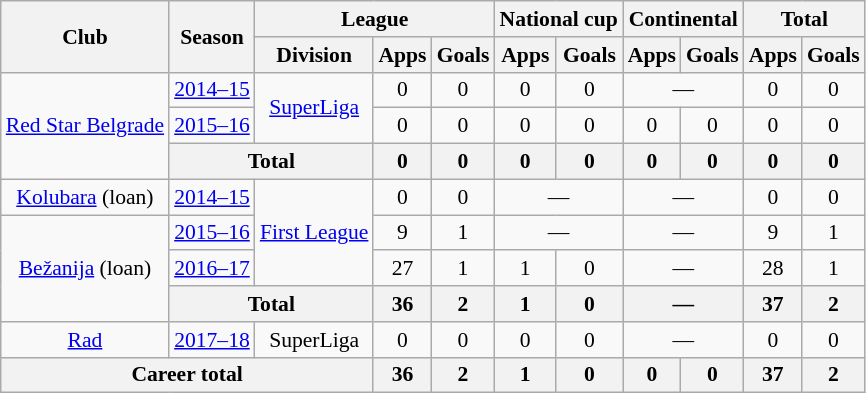<table class="wikitable" style="text-align: center;font-size:90%">
<tr>
<th rowspan="2">Club</th>
<th rowspan="2">Season</th>
<th colspan="3">League</th>
<th colspan="2">National cup</th>
<th colspan="2">Continental</th>
<th colspan="2">Total</th>
</tr>
<tr>
<th>Division</th>
<th>Apps</th>
<th>Goals</th>
<th>Apps</th>
<th>Goals</th>
<th>Apps</th>
<th>Goals</th>
<th>Apps</th>
<th>Goals</th>
</tr>
<tr>
<td rowspan="3" valign="center"><a href='#'>Red Star Belgrade</a></td>
<td><a href='#'>2014–15</a></td>
<td rowspan=2><a href='#'>SuperLiga</a></td>
<td>0</td>
<td>0</td>
<td>0</td>
<td>0</td>
<td colspan="2">—</td>
<td>0</td>
<td>0</td>
</tr>
<tr>
<td><a href='#'>2015–16</a></td>
<td>0</td>
<td>0</td>
<td>0</td>
<td>0</td>
<td>0</td>
<td>0</td>
<td>0</td>
<td>0</td>
</tr>
<tr>
<th colspan="2">Total</th>
<th>0</th>
<th>0</th>
<th>0</th>
<th>0</th>
<th>0</th>
<th>0</th>
<th>0</th>
<th>0</th>
</tr>
<tr>
<td><a href='#'>Kolubara</a> (loan)</td>
<td><a href='#'>2014–15</a></td>
<td rowspan=3><a href='#'>First League</a></td>
<td>0</td>
<td>0</td>
<td colspan="2">—</td>
<td colspan="2">—</td>
<td>0</td>
<td>0</td>
</tr>
<tr>
<td rowspan="3" valign="center"><a href='#'>Bežanija</a> (loan)</td>
<td><a href='#'>2015–16</a></td>
<td>9</td>
<td>1</td>
<td colspan="2">—</td>
<td colspan="2">—</td>
<td>9</td>
<td>1</td>
</tr>
<tr>
<td><a href='#'>2016–17</a></td>
<td>27</td>
<td>1</td>
<td>1</td>
<td>0</td>
<td colspan="2">—</td>
<td>28</td>
<td>1</td>
</tr>
<tr>
<th colspan="2">Total</th>
<th>36</th>
<th>2</th>
<th>1</th>
<th>0</th>
<th colspan="2">—</th>
<th>37</th>
<th>2</th>
</tr>
<tr>
<td><a href='#'>Rad</a></td>
<td><a href='#'>2017–18</a></td>
<td>SuperLiga</td>
<td>0</td>
<td>0</td>
<td>0</td>
<td>0</td>
<td colspan="2">—</td>
<td>0</td>
<td>0</td>
</tr>
<tr>
<th colspan="3">Career total</th>
<th>36</th>
<th>2</th>
<th>1</th>
<th>0</th>
<th>0</th>
<th>0</th>
<th>37</th>
<th>2</th>
</tr>
</table>
